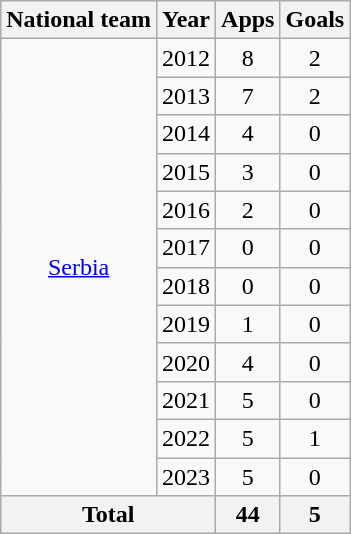<table class="wikitable" style="text-align:center">
<tr>
<th>National team</th>
<th>Year</th>
<th>Apps</th>
<th>Goals</th>
</tr>
<tr>
<td rowspan="12"><a href='#'>Serbia</a></td>
<td>2012</td>
<td>8</td>
<td>2</td>
</tr>
<tr>
<td>2013</td>
<td>7</td>
<td>2</td>
</tr>
<tr>
<td>2014</td>
<td>4</td>
<td>0</td>
</tr>
<tr>
<td>2015</td>
<td>3</td>
<td>0</td>
</tr>
<tr>
<td>2016</td>
<td>2</td>
<td>0</td>
</tr>
<tr>
<td>2017</td>
<td>0</td>
<td>0</td>
</tr>
<tr>
<td>2018</td>
<td>0</td>
<td>0</td>
</tr>
<tr>
<td>2019</td>
<td>1</td>
<td>0</td>
</tr>
<tr>
<td>2020</td>
<td>4</td>
<td>0</td>
</tr>
<tr>
<td>2021</td>
<td>5</td>
<td>0</td>
</tr>
<tr>
<td>2022</td>
<td>5</td>
<td>1</td>
</tr>
<tr>
<td>2023</td>
<td>5</td>
<td>0</td>
</tr>
<tr>
<th colspan="2">Total</th>
<th>44</th>
<th>5</th>
</tr>
</table>
